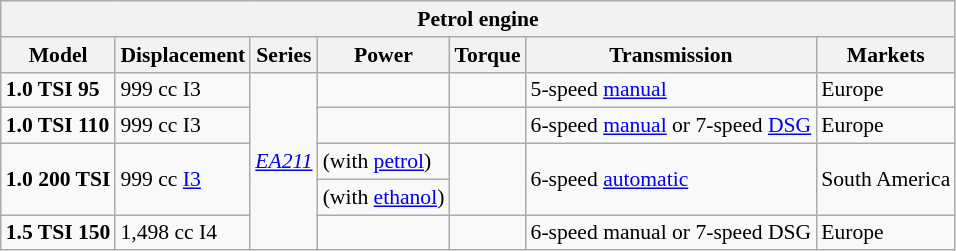<table class="wikitable" style="text-align:left; font-size:90%;">
<tr>
<th colspan="7">Petrol engine</th>
</tr>
<tr>
<th>Model</th>
<th>Displacement</th>
<th>Series</th>
<th>Power</th>
<th>Torque</th>
<th>Transmission</th>
<th>Markets</th>
</tr>
<tr>
<td><strong>1.0 TSI 95</strong></td>
<td>999 cc I3</td>
<td rowspan="5"><em><a href='#'>EA211</a></em></td>
<td></td>
<td></td>
<td>5-speed <a href='#'>manual</a></td>
<td>Europe</td>
</tr>
<tr>
<td><strong>1.0 TSI 110</strong></td>
<td>999 cc I3</td>
<td></td>
<td></td>
<td>6-speed <a href='#'>manual</a> or 7-speed <a href='#'>DSG</a></td>
<td>Europe</td>
</tr>
<tr>
<td rowspan="2"><strong>1.0 200 TSI</strong></td>
<td rowspan="2">999 cc <a href='#'>I3</a></td>
<td> (with <a href='#'>petrol</a>)</td>
<td rowspan="2"></td>
<td rowspan="2">6-speed <a href='#'>automatic</a></td>
<td rowspan="2">South America</td>
</tr>
<tr>
<td> (with <a href='#'>ethanol</a>)</td>
</tr>
<tr>
<td><strong>1.5 TSI 150</strong></td>
<td>1,498 cc I4</td>
<td></td>
<td></td>
<td>6-speed manual or 7-speed DSG</td>
<td>Europe</td>
</tr>
</table>
